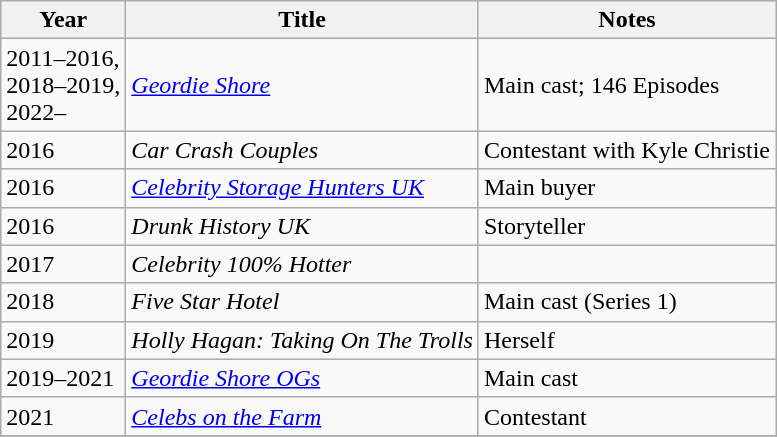<table class="wikitable sortable">
<tr>
<th>Year</th>
<th>Title</th>
<th>Notes</th>
</tr>
<tr>
<td>2011–2016,<br> 2018–2019, <br>2022–</td>
<td><em><a href='#'>Geordie Shore</a></em></td>
<td>Main cast; 146 Episodes</td>
</tr>
<tr>
<td>2016</td>
<td><em>Car Crash Couples</em></td>
<td>Contestant with Kyle Christie</td>
</tr>
<tr>
<td>2016</td>
<td><em><a href='#'>Celebrity Storage Hunters UK</a></em></td>
<td>Main buyer</td>
</tr>
<tr>
<td>2016</td>
<td><em>Drunk History UK</em></td>
<td>Storyteller</td>
</tr>
<tr>
<td>2017</td>
<td><em>Celebrity 100% Hotter</em></td>
<td></td>
</tr>
<tr>
<td>2018</td>
<td><em>Five Star Hotel</em></td>
<td>Main cast (Series 1)</td>
</tr>
<tr>
<td>2019</td>
<td><em>Holly Hagan: Taking On The Trolls</em></td>
<td>Herself</td>
</tr>
<tr>
<td>2019–2021</td>
<td><em><a href='#'>Geordie Shore OGs</a></em></td>
<td>Main cast</td>
</tr>
<tr>
<td>2021</td>
<td><em><a href='#'>Celebs on the Farm</a></em></td>
<td>Contestant</td>
</tr>
<tr>
</tr>
</table>
